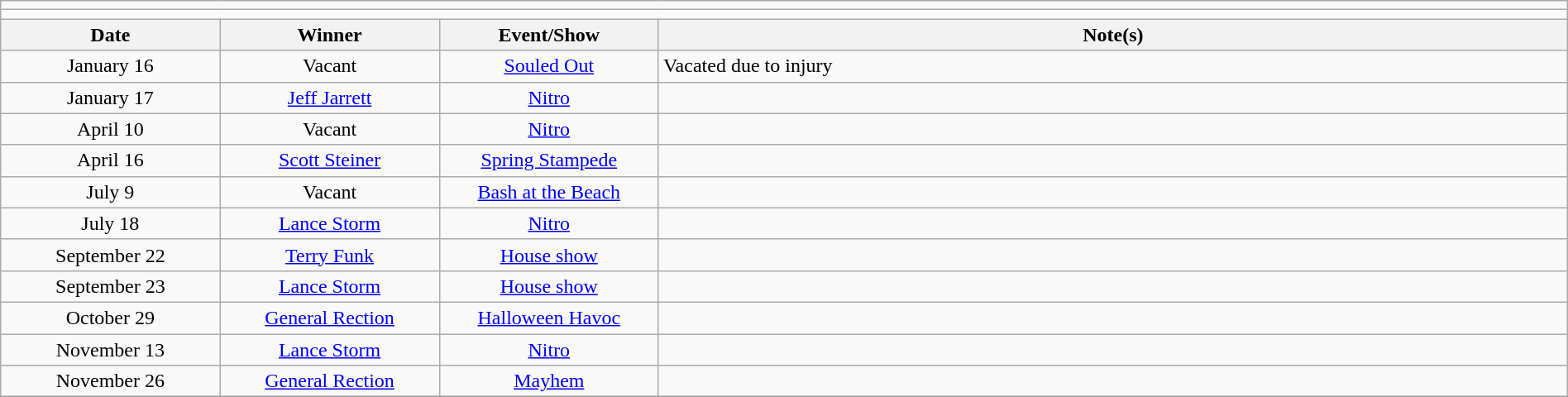<table class="wikitable" style="text-align:center; width:100%;">
<tr>
<td colspan="5"></td>
</tr>
<tr>
<td colspan="5"><strong></strong></td>
</tr>
<tr>
<th width=14%>Date</th>
<th width=14%>Winner</th>
<th width=14%>Event/Show</th>
<th width=58%>Note(s)</th>
</tr>
<tr>
<td>January 16</td>
<td>Vacant</td>
<td><a href='#'>Souled Out</a></td>
<td align=left>Vacated due to injury</td>
</tr>
<tr>
<td>January 17</td>
<td><a href='#'>Jeff Jarrett</a></td>
<td><a href='#'>Nitro</a></td>
<td align=left></td>
</tr>
<tr>
<td>April 10</td>
<td>Vacant</td>
<td><a href='#'>Nitro</a></td>
<td algn=left></td>
</tr>
<tr>
<td>April 16</td>
<td><a href='#'>Scott Steiner</a></td>
<td><a href='#'>Spring Stampede</a></td>
<td align=left></td>
</tr>
<tr>
<td>July 9</td>
<td>Vacant</td>
<td><a href='#'>Bash at the Beach</a></td>
<td align=left></td>
</tr>
<tr>
<td>July 18</td>
<td><a href='#'>Lance Storm</a></td>
<td><a href='#'>Nitro</a></td>
<td align=left></td>
</tr>
<tr>
<td>September 22</td>
<td><a href='#'>Terry Funk</a></td>
<td><a href='#'>House show</a></td>
<td align=left></td>
</tr>
<tr>
<td>September 23</td>
<td><a href='#'>Lance Storm</a></td>
<td><a href='#'>House show</a></td>
<td align=left></td>
</tr>
<tr>
<td>October 29</td>
<td><a href='#'>General Rection</a></td>
<td><a href='#'>Halloween Havoc</a></td>
<td align=left></td>
</tr>
<tr>
<td>November 13</td>
<td><a href='#'>Lance Storm</a></td>
<td><a href='#'>Nitro</a></td>
<td align=left></td>
</tr>
<tr>
<td>November 26</td>
<td><a href='#'>General Rection</a></td>
<td><a href='#'>Mayhem</a></td>
<td align=left></td>
</tr>
<tr>
</tr>
</table>
